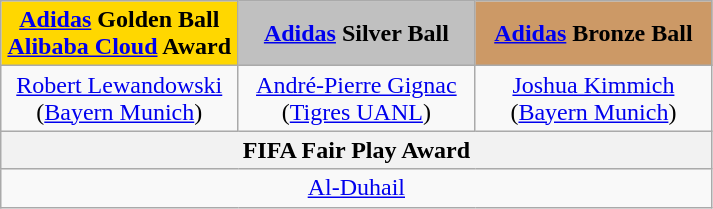<table class="wikitable" style="text-align:center">
<tr>
<th style="background:gold; width:33%"><a href='#'>Adidas</a> Golden Ball<br><a href='#'>Alibaba Cloud</a> Award</th>
<th style="background:silver; width:33%"><a href='#'>Adidas</a> Silver Ball</th>
<th style="background:#CC9966; width:33%"><a href='#'>Adidas</a> Bronze Ball</th>
</tr>
<tr>
<td> <a href='#'>Robert Lewandowski</a><br>(<a href='#'>Bayern Munich</a>)</td>
<td> <a href='#'>André-Pierre Gignac</a><br>(<a href='#'>Tigres UANL</a>)</td>
<td> <a href='#'>Joshua Kimmich</a><br>(<a href='#'>Bayern Munich</a>)</td>
</tr>
<tr>
<th colspan="3">FIFA Fair Play Award</th>
</tr>
<tr>
<td colspan="3"> <a href='#'>Al-Duhail</a></td>
</tr>
</table>
